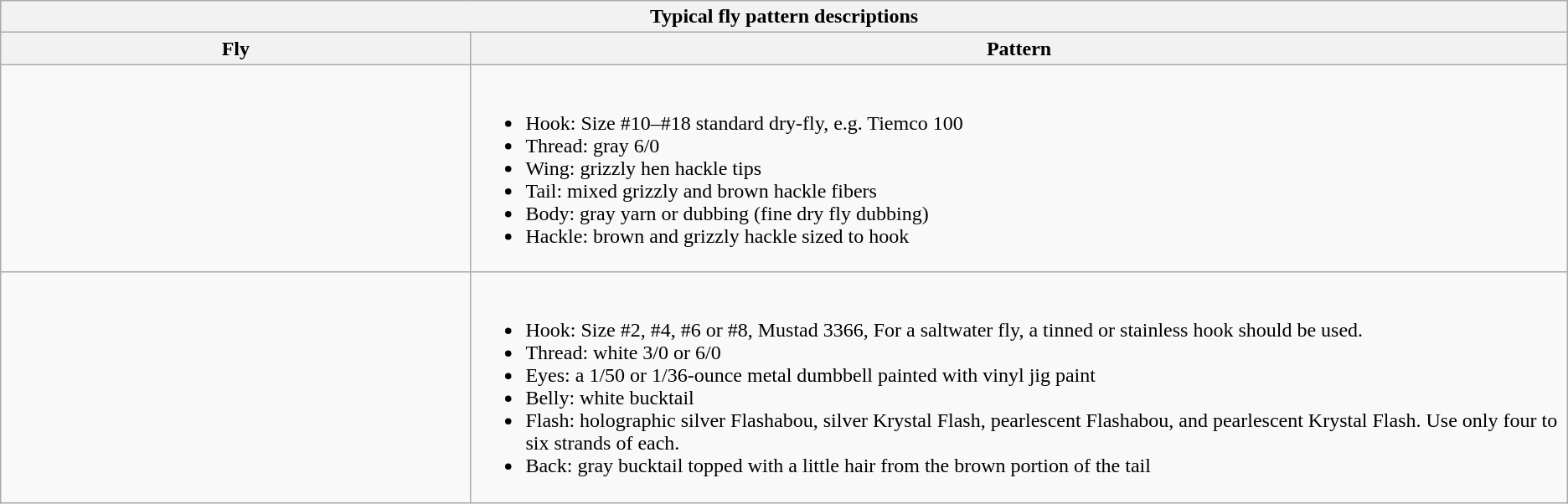<table class="wikitable">
<tr>
<th colspan="2">Typical fly pattern descriptions</th>
</tr>
<tr>
<th width=30%>Fly</th>
<th width=70%>Pattern</th>
</tr>
<tr>
<td></td>
<td><br><ul><li>Hook: Size #10–#18 standard dry-fly, e.g. Tiemco 100</li><li>Thread: gray 6/0</li><li>Wing: grizzly hen hackle tips</li><li>Tail: mixed grizzly and brown hackle fibers</li><li>Body: gray yarn or dubbing (fine dry fly dubbing)</li><li>Hackle: brown and grizzly hackle sized to hook</li></ul></td>
</tr>
<tr>
<td></td>
<td><br><ul><li>Hook: Size #2, #4, #6 or #8, Mustad 3366, For a saltwater fly, a tinned or stainless hook should be used.</li><li>Thread: white 3/0 or 6/0</li><li>Eyes: a 1/50 or 1/36-ounce metal dumbbell painted with vinyl jig paint</li><li>Belly: white bucktail</li><li>Flash: holographic silver Flashabou, silver Krystal Flash, pearlescent Flashabou, and pearlescent Krystal Flash. Use only four to six strands of each.</li><li>Back: gray bucktail topped with a little hair from the brown portion of the tail</li></ul></td>
</tr>
</table>
